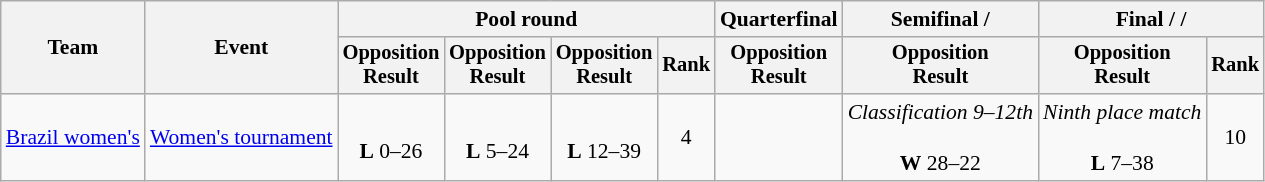<table class=wikitable style=font-size:90%;text-align:center>
<tr>
<th rowspan=2>Team</th>
<th rowspan=2>Event</th>
<th colspan=4>Pool round</th>
<th>Quarterfinal</th>
<th>Semifinal / </th>
<th colspan=2>Final /  / </th>
</tr>
<tr style=font-size:95%>
<th>Opposition<br>Result</th>
<th>Opposition<br>Result</th>
<th>Opposition<br>Result</th>
<th>Rank</th>
<th>Opposition<br>Result</th>
<th>Opposition<br>Result</th>
<th>Opposition<br>Result</th>
<th>Rank</th>
</tr>
<tr>
<td align=left><a href='#'>Brazil women's</a></td>
<td align=left><a href='#'>Women's tournament</a></td>
<td><br><strong>L</strong> 0–26</td>
<td><br><strong>L</strong> 5–24</td>
<td><br><strong>L</strong> 12–39</td>
<td>4</td>
<td></td>
<td><em>Classification 9–12th</em><br><br><strong>W</strong> 28–22</td>
<td><em>Ninth place match</em><br><br><strong>L</strong> 7–38</td>
<td>10</td>
</tr>
</table>
